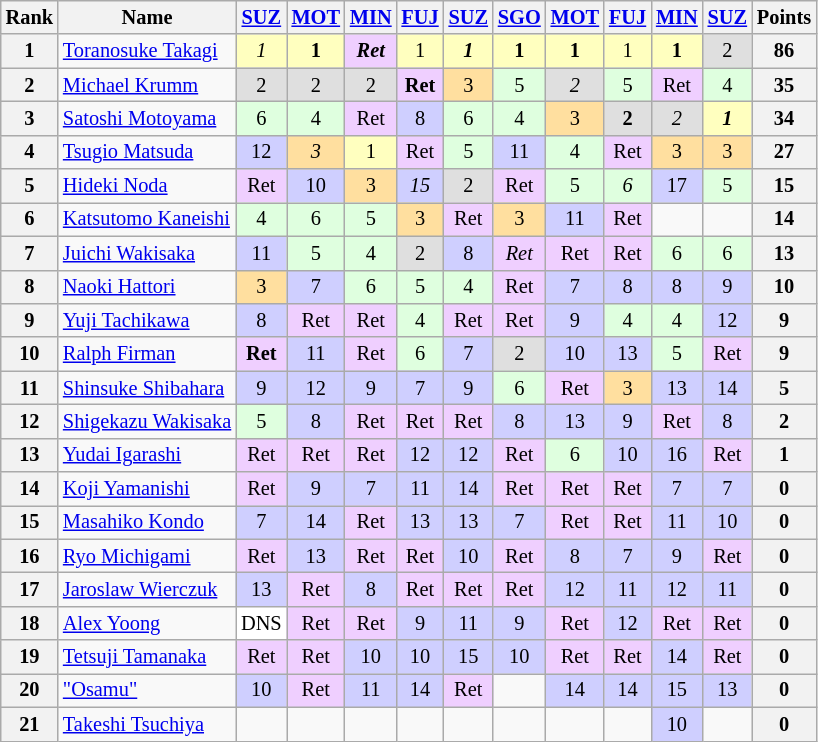<table class="wikitable" style="font-size: 85%; text-align:center">
<tr>
<th>Rank</th>
<th>Name</th>
<th><a href='#'>SUZ</a></th>
<th><a href='#'>MOT</a></th>
<th><a href='#'>MIN</a></th>
<th><a href='#'>FUJ</a></th>
<th><a href='#'>SUZ</a></th>
<th><a href='#'>SGO</a></th>
<th><a href='#'>MOT</a></th>
<th><a href='#'>FUJ</a></th>
<th><a href='#'>MIN</a></th>
<th><a href='#'>SUZ</a></th>
<th>Points</th>
</tr>
<tr>
<th>1</th>
<td align="left"> <a href='#'>Toranosuke Takagi</a></td>
<td style="background:#FFFFBF;"><em>1</em></td>
<td style="background:#FFFFBF;"><strong>1</strong></td>
<td style="background:#EFCFFF;"><strong><em>Ret</em></strong></td>
<td style="background:#FFFFBF;">1</td>
<td style="background:#FFFFBF;"><strong><em>1</em></strong></td>
<td style="background:#FFFFBF;"><strong>1</strong></td>
<td style="background:#FFFFBF;"><strong>1</strong></td>
<td style="background:#FFFFBF;">1</td>
<td style="background:#FFFFBF;"><strong>1</strong></td>
<td style="background:#DFDFDF;">2</td>
<th>86</th>
</tr>
<tr>
<th>2</th>
<td align="left"> <a href='#'>Michael Krumm</a></td>
<td style="background:#DFDFDF;">2</td>
<td style="background:#DFDFDF;">2</td>
<td style="background:#DFDFDF;">2</td>
<td style="background:#EFCFFF;"><strong>Ret</strong></td>
<td style="background:#FFDF9F;">3</td>
<td style="background:#DFFFDF;">5</td>
<td style="background:#DFDFDF;"><em>2</em></td>
<td style="background:#DFFFDF;">5</td>
<td style="background:#EFCFFF;">Ret</td>
<td style="background:#DFFFDF;">4</td>
<th>35</th>
</tr>
<tr>
<th>3</th>
<td align="left"> <a href='#'>Satoshi Motoyama</a></td>
<td style="background:#DFFFDF;">6</td>
<td style="background:#DFFFDF;">4</td>
<td style="background:#EFCFFF;">Ret</td>
<td style="background:#CFCFFF;">8</td>
<td style="background:#DFFFDF;">6</td>
<td style="background:#DFFFDF;">4</td>
<td style="background:#FFDF9F;">3</td>
<td style="background:#DFDFDF;"><strong>2</strong></td>
<td style="background:#DFDFDF;"><em>2</em></td>
<td style="background:#FFFFBF;"><strong><em>1</em></strong></td>
<th>34</th>
</tr>
<tr>
<th>4</th>
<td align="left"> <a href='#'>Tsugio Matsuda</a></td>
<td style="background:#CFCFFF;">12</td>
<td style="background:#FFDF9F;"><em>3</em></td>
<td style="background:#FFFFBF;">1</td>
<td style="background:#EFCFFF;">Ret</td>
<td style="background:#DFFFDF;">5</td>
<td style="background:#CFCFFF;">11</td>
<td style="background:#DFFFDF;">4</td>
<td style="background:#EFCFFF;">Ret</td>
<td style="background:#FFDF9F;">3</td>
<td style="background:#FFDF9F;">3</td>
<th>27</th>
</tr>
<tr>
<th>5</th>
<td align="left"> <a href='#'>Hideki Noda</a></td>
<td style="background:#EFCFFF;">Ret</td>
<td style="background:#CFCFFF;">10</td>
<td style="background:#FFDF9F;">3</td>
<td style="background:#CFCFFF;"><em>15</em></td>
<td style="background:#DFDFDF;">2</td>
<td style="background:#EFCFFF;">Ret</td>
<td style="background:#DFFFDF;">5</td>
<td style="background:#DFFFDF;"><em>6</em></td>
<td style="background:#CFCFFF;">17</td>
<td style="background:#DFFFDF;">5</td>
<th>15</th>
</tr>
<tr>
<th>6</th>
<td align="left"> <a href='#'>Katsutomo Kaneishi</a></td>
<td style="background:#DFFFDF;">4</td>
<td style="background:#DFFFDF;">6</td>
<td style="background:#DFFFDF;">5</td>
<td style="background:#FFDF9F;">3</td>
<td style="background:#EFCFFF;">Ret</td>
<td style="background:#FFDF9F;">3</td>
<td style="background:#CFCFFF;">11</td>
<td style="background:#EFCFFF;">Ret</td>
<td></td>
<td></td>
<th>14</th>
</tr>
<tr>
<th>7</th>
<td align="left"> <a href='#'>Juichi Wakisaka</a></td>
<td style="background:#CFCFFF;">11</td>
<td style="background:#DFFFDF;">5</td>
<td style="background:#DFFFDF;">4</td>
<td style="background:#DFDFDF;">2</td>
<td style="background:#CFCFFF;">8</td>
<td style="background:#EFCFFF;"><em>Ret</em></td>
<td style="background:#EFCFFF;">Ret</td>
<td style="background:#EFCFFF;">Ret</td>
<td style="background:#DFFFDF;">6</td>
<td style="background:#DFFFDF;">6</td>
<th>13</th>
</tr>
<tr>
<th>8</th>
<td align="left"> <a href='#'>Naoki Hattori</a></td>
<td style="background:#FFDF9F;">3</td>
<td style="background:#CFCFFF;">7</td>
<td style="background:#DFFFDF;">6</td>
<td style="background:#DFFFDF;">5</td>
<td style="background:#DFFFDF;">4</td>
<td style="background:#EFCFFF;">Ret</td>
<td style="background:#CFCFFF;">7</td>
<td style="background:#CFCFFF;">8</td>
<td style="background:#CFCFFF;">8</td>
<td style="background:#CFCFFF;">9</td>
<th>10</th>
</tr>
<tr>
<th>9</th>
<td align="left"> <a href='#'>Yuji Tachikawa</a></td>
<td style="background:#CFCFFF;">8</td>
<td style="background:#EFCFFF;">Ret</td>
<td style="background:#EFCFFF;">Ret</td>
<td style="background:#DFFFDF;">4</td>
<td style="background:#EFCFFF;">Ret</td>
<td style="background:#EFCFFF;">Ret</td>
<td style="background:#CFCFFF;">9</td>
<td style="background:#DFFFDF;">4</td>
<td style="background:#DFFFDF;">4</td>
<td style="background:#CFCFFF;">12</td>
<th>9</th>
</tr>
<tr>
<th>10</th>
<td align="left"> <a href='#'>Ralph Firman</a></td>
<td style="background:#EFCFFF;"><strong>Ret</strong></td>
<td style="background:#CFCFFF;">11</td>
<td style="background:#EFCFFF;">Ret</td>
<td style="background:#DFFFDF;">6</td>
<td style="background:#CFCFFF;">7</td>
<td style="background:#DFDFDF;">2</td>
<td style="background:#CFCFFF;">10</td>
<td style="background:#CFCFFF;">13</td>
<td style="background:#DFFFDF;">5</td>
<td style="background:#EFCFFF;">Ret</td>
<th>9</th>
</tr>
<tr>
<th>11</th>
<td align="left"> <a href='#'>Shinsuke Shibahara</a></td>
<td style="background:#CFCFFF;">9</td>
<td style="background:#CFCFFF;">12</td>
<td style="background:#CFCFFF;">9</td>
<td style="background:#CFCFFF;">7</td>
<td style="background:#CFCFFF;">9</td>
<td style="background:#DFFFDF;">6</td>
<td style="background:#EFCFFF;">Ret</td>
<td style="background:#FFDF9F;">3</td>
<td style="background:#CFCFFF;">13</td>
<td style="background:#CFCFFF;">14</td>
<th>5</th>
</tr>
<tr>
<th>12</th>
<td align="left"> <a href='#'>Shigekazu Wakisaka</a></td>
<td style="background:#DFFFDF;">5</td>
<td style="background:#CFCFFF;">8</td>
<td style="background:#EFCFFF;">Ret</td>
<td style="background:#EFCFFF;">Ret</td>
<td style="background:#EFCFFF;">Ret</td>
<td style="background:#CFCFFF;">8</td>
<td style="background:#CFCFFF;">13</td>
<td style="background:#CFCFFF;">9</td>
<td style="background:#EFCFFF;">Ret</td>
<td style="background:#CFCFFF;">8</td>
<th>2</th>
</tr>
<tr>
<th>13</th>
<td align="left"> <a href='#'>Yudai Igarashi</a></td>
<td style="background:#EFCFFF;">Ret</td>
<td style="background:#EFCFFF;">Ret</td>
<td style="background:#EFCFFF;">Ret</td>
<td style="background:#CFCFFF;">12</td>
<td style="background:#CFCFFF;">12</td>
<td style="background:#EFCFFF;">Ret</td>
<td style="background:#DFFFDF;">6</td>
<td style="background:#CFCFFF;">10</td>
<td style="background:#CFCFFF;">16</td>
<td style="background:#EFCFFF;">Ret</td>
<th>1</th>
</tr>
<tr>
<th>14</th>
<td align="left"> <a href='#'>Koji Yamanishi</a></td>
<td style="background:#EFCFFF;">Ret</td>
<td style="background:#CFCFFF;">9</td>
<td style="background:#CFCFFF;">7</td>
<td style="background:#CFCFFF;">11</td>
<td style="background:#CFCFFF;">14</td>
<td style="background:#EFCFFF;">Ret</td>
<td style="background:#EFCFFF;">Ret</td>
<td style="background:#EFCFFF;">Ret</td>
<td style="background:#CFCFFF;">7</td>
<td style="background:#CFCFFF;">7</td>
<th>0</th>
</tr>
<tr>
<th>15</th>
<td align="left"> <a href='#'>Masahiko Kondo</a></td>
<td style="background:#CFCFFF;">7</td>
<td style="background:#CFCFFF;">14</td>
<td style="background:#EFCFFF;">Ret</td>
<td style="background:#CFCFFF;">13</td>
<td style="background:#CFCFFF;">13</td>
<td style="background:#CFCFFF;">7</td>
<td style="background:#EFCFFF;">Ret</td>
<td style="background:#EFCFFF;">Ret</td>
<td style="background:#CFCFFF;">11</td>
<td style="background:#CFCFFF;">10</td>
<th>0</th>
</tr>
<tr>
<th>16</th>
<td align="left"> <a href='#'>Ryo Michigami</a></td>
<td style="background:#EFCFFF;">Ret</td>
<td style="background:#CFCFFF;">13</td>
<td style="background:#EFCFFF;">Ret</td>
<td style="background:#EFCFFF;">Ret</td>
<td style="background:#CFCFFF;">10</td>
<td style="background:#EFCFFF;">Ret</td>
<td style="background:#CFCFFF;">8</td>
<td style="background:#CFCFFF;">7</td>
<td style="background:#CFCFFF;">9</td>
<td style="background:#EFCFFF;">Ret</td>
<th>0</th>
</tr>
<tr>
<th>17</th>
<td align="left"> <a href='#'>Jaroslaw Wierczuk</a></td>
<td style="background:#CFCFFF;">13</td>
<td style="background:#EFCFFF;">Ret</td>
<td style="background:#CFCFFF;">8</td>
<td style="background:#EFCFFF;">Ret</td>
<td style="background:#EFCFFF;">Ret</td>
<td style="background:#EFCFFF;">Ret</td>
<td style="background:#CFCFFF;">12</td>
<td style="background:#CFCFFF;">11</td>
<td style="background:#CFCFFF;">12</td>
<td style="background:#CFCFFF;">11</td>
<th>0</th>
</tr>
<tr>
<th>18</th>
<td align="left"> <a href='#'>Alex Yoong</a></td>
<td style="background:#FFFFFF;">DNS</td>
<td style="background:#EFCFFF;">Ret</td>
<td style="background:#EFCFFF;">Ret</td>
<td style="background:#CFCFFF;">9</td>
<td style="background:#CFCFFF;">11</td>
<td style="background:#CFCFFF;">9</td>
<td style="background:#EFCFFF;">Ret</td>
<td style="background:#CFCFFF;">12</td>
<td style="background:#EFCFFF;">Ret</td>
<td style="background:#EFCFFF;">Ret</td>
<th>0</th>
</tr>
<tr>
<th>19</th>
<td align="left"> <a href='#'>Tetsuji Tamanaka</a></td>
<td style="background:#EFCFFF;">Ret</td>
<td style="background:#EFCFFF;">Ret</td>
<td style="background:#CFCFFF;">10</td>
<td style="background:#CFCFFF;">10</td>
<td style="background:#CFCFFF;">15</td>
<td style="background:#CFCFFF;">10</td>
<td style="background:#EFCFFF;">Ret</td>
<td style="background:#EFCFFF;">Ret</td>
<td style="background:#CFCFFF;">14</td>
<td style="background:#EFCFFF;">Ret</td>
<th>0</th>
</tr>
<tr>
<th>20</th>
<td align="left"> <a href='#'>"Osamu"</a></td>
<td style="background:#CFCFFF;">10</td>
<td style="background:#EFCFFF;">Ret</td>
<td style="background:#CFCFFF;">11</td>
<td style="background:#CFCFFF;">14</td>
<td style="background:#EFCFFF;">Ret</td>
<td></td>
<td style="background:#CFCFFF;">14</td>
<td style="background:#CFCFFF;">14</td>
<td style="background:#CFCFFF;">15</td>
<td style="background:#CFCFFF;">13</td>
<th>0</th>
</tr>
<tr>
<th>21</th>
<td align="left"> <a href='#'>Takeshi Tsuchiya</a></td>
<td></td>
<td></td>
<td></td>
<td></td>
<td></td>
<td></td>
<td></td>
<td></td>
<td style="background:#CFCFFF;">10</td>
<td></td>
<th>0</th>
</tr>
</table>
